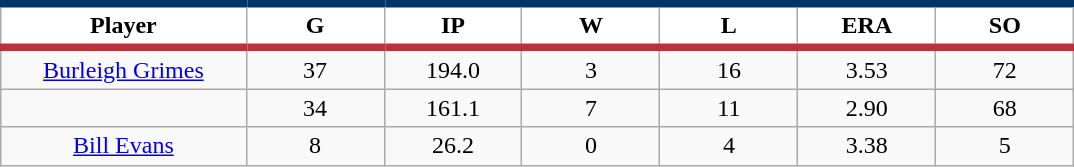<table class="wikitable sortable">
<tr>
<th style="background:#FFFFFF; border-top:#023465 5px solid; border-bottom:#ba313c 5px solid;" width="16%">Player</th>
<th style="background:#FFFFFF; border-top:#023465 5px solid; border-bottom:#ba313c 5px solid;" width="9%">G</th>
<th style="background:#FFFFFF; border-top:#023465 5px solid; border-bottom:#ba313c 5px solid;" width="9%">IP</th>
<th style="background:#FFFFFF; border-top:#023465 5px solid; border-bottom:#ba313c 5px solid;" width="9%">W</th>
<th style="background:#FFFFFF; border-top:#023465 5px solid; border-bottom:#ba313c 5px solid;" width="9%">L</th>
<th style="background:#FFFFFF; border-top:#023465 5px solid; border-bottom:#ba313c 5px solid;" width="9%">ERA</th>
<th style="background:#FFFFFF; border-top:#023465 5px solid; border-bottom:#ba313c 5px solid;" width="9%">SO</th>
</tr>
<tr align="center">
<td><a href='#'>Burleigh Grimes</a></td>
<td>37</td>
<td>194.0</td>
<td>3</td>
<td>16</td>
<td>3.53</td>
<td>72</td>
</tr>
<tr align="center">
<td></td>
<td>34</td>
<td>161.1</td>
<td>7</td>
<td>11</td>
<td>2.90</td>
<td>68</td>
</tr>
<tr align="center">
<td><a href='#'>Bill Evans</a></td>
<td>8</td>
<td>26.2</td>
<td>0</td>
<td>4</td>
<td>3.38</td>
<td>5</td>
</tr>
</table>
